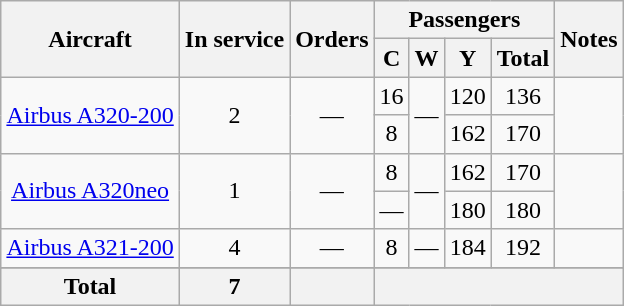<table class="wikitable" style="border-collapse:collapse;text-align:center;margin: auto;">
<tr>
<th rowspan="2">Aircraft</th>
<th rowspan="2">In service</th>
<th rowspan="2">Orders</th>
<th colspan="4">Passengers</th>
<th rowspan="2">Notes</th>
</tr>
<tr>
<th><abbr>C</abbr></th>
<th><abbr>W</abbr></th>
<th><abbr>Y</abbr></th>
<th>Total</th>
</tr>
<tr>
<td rowspan="2"><a href='#'>Airbus A320-200</a></td>
<td rowspan="2">2</td>
<td rowspan="2">—</td>
<td>16</td>
<td rowspan="2">—</td>
<td>120</td>
<td>136</td>
<td rowspan="2"></td>
</tr>
<tr>
<td>8</td>
<td>162</td>
<td>170</td>
</tr>
<tr>
<td rowspan="2"><a href='#'>Airbus A320neo</a></td>
<td rowspan="2">1</td>
<td rowspan="2">—</td>
<td>8</td>
<td rowspan="2">—</td>
<td>162</td>
<td>170</td>
<td rowspan="2"></td>
</tr>
<tr>
<td>—</td>
<td>180</td>
<td>180</td>
</tr>
<tr>
<td><a href='#'>Airbus A321-200</a></td>
<td>4</td>
<td>—</td>
<td>8</td>
<td>—</td>
<td>184</td>
<td>192</td>
<td></td>
</tr>
<tr>
</tr>
<tr>
<th>Total</th>
<th>7</th>
<th></th>
<th colspan="5"></th>
</tr>
</table>
